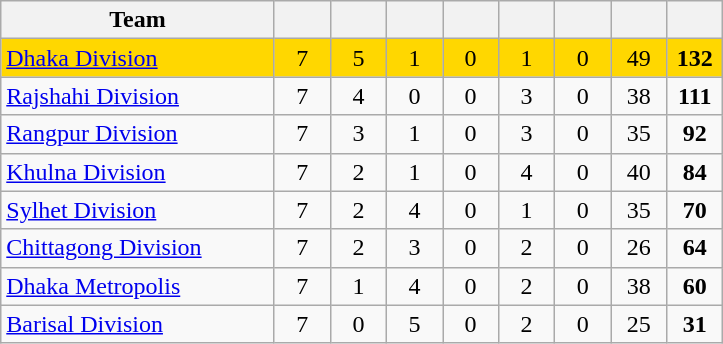<table class="wikitable">
<tr>
<th width=175>Team</th>
<th width=30></th>
<th width=30></th>
<th width=30></th>
<th width=30></th>
<th width=30></th>
<th width=30></th>
<th width="30"></th>
<th width=30></th>
</tr>
<tr style="background:gold;">
<td><a href='#'>Dhaka Division</a></td>
<td align="center">7</td>
<td align="center">5</td>
<td align=center>1</td>
<td align=center>0</td>
<td align="center">1</td>
<td align=center>0</td>
<td align="center">49</td>
<td align="center"><strong>132</strong></td>
</tr>
<tr>
<td><a href='#'>Rajshahi Division</a></td>
<td align="center">7</td>
<td align="center">4</td>
<td align="center">0</td>
<td align=center>0</td>
<td align="center">3</td>
<td align=center>0</td>
<td align="center">38</td>
<td align="center"><strong>111</strong></td>
</tr>
<tr>
<td><a href='#'>Rangpur Division</a></td>
<td align="center">7</td>
<td align="center">3</td>
<td align="center">1</td>
<td align="center">0</td>
<td align="center">3</td>
<td align="center">0</td>
<td align="center">35</td>
<td align="center"><strong>92</strong></td>
</tr>
<tr>
<td><a href='#'>Khulna Division</a></td>
<td align="center">7</td>
<td align="center">2</td>
<td align="center">1</td>
<td align=center>0</td>
<td align="center">4</td>
<td align="center">0</td>
<td align="center">40</td>
<td align="center"><strong>84</strong></td>
</tr>
<tr>
<td><a href='#'>Sylhet Division</a></td>
<td align="center">7</td>
<td align="center">2</td>
<td align="center">4</td>
<td align="center">0</td>
<td align="center">1</td>
<td align="center">0</td>
<td align="center">35</td>
<td align="center"><strong>70</strong></td>
</tr>
<tr>
<td><a href='#'>Chittagong Division</a></td>
<td align="center">7</td>
<td align="center">2</td>
<td align="center">3</td>
<td align=center>0</td>
<td align="center">2</td>
<td align="center">0</td>
<td align="center">26</td>
<td align="center"><strong>64</strong></td>
</tr>
<tr>
<td><a href='#'>Dhaka Metropolis</a></td>
<td align="center">7</td>
<td align=center>1</td>
<td align="center">4</td>
<td align="center">0</td>
<td align="center">2</td>
<td align=center>0</td>
<td align="center">38</td>
<td align="center"><strong>60</strong></td>
</tr>
<tr>
<td><a href='#'>Barisal Division</a></td>
<td align="center">7</td>
<td align=center>0</td>
<td align="center">5</td>
<td align=center>0</td>
<td align="center">2</td>
<td align="center">0</td>
<td align="center">25</td>
<td align="center"><strong>31</strong></td>
</tr>
</table>
